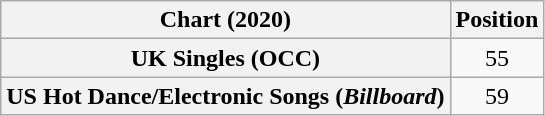<table class="wikitable sortable plainrowheaders" style="text-align:center">
<tr>
<th scope="col">Chart (2020)</th>
<th scope="col">Position</th>
</tr>
<tr>
<th scope="row">UK Singles (OCC)</th>
<td>55</td>
</tr>
<tr>
<th scope="row">US Hot Dance/Electronic Songs (<em>Billboard</em>)</th>
<td>59</td>
</tr>
</table>
